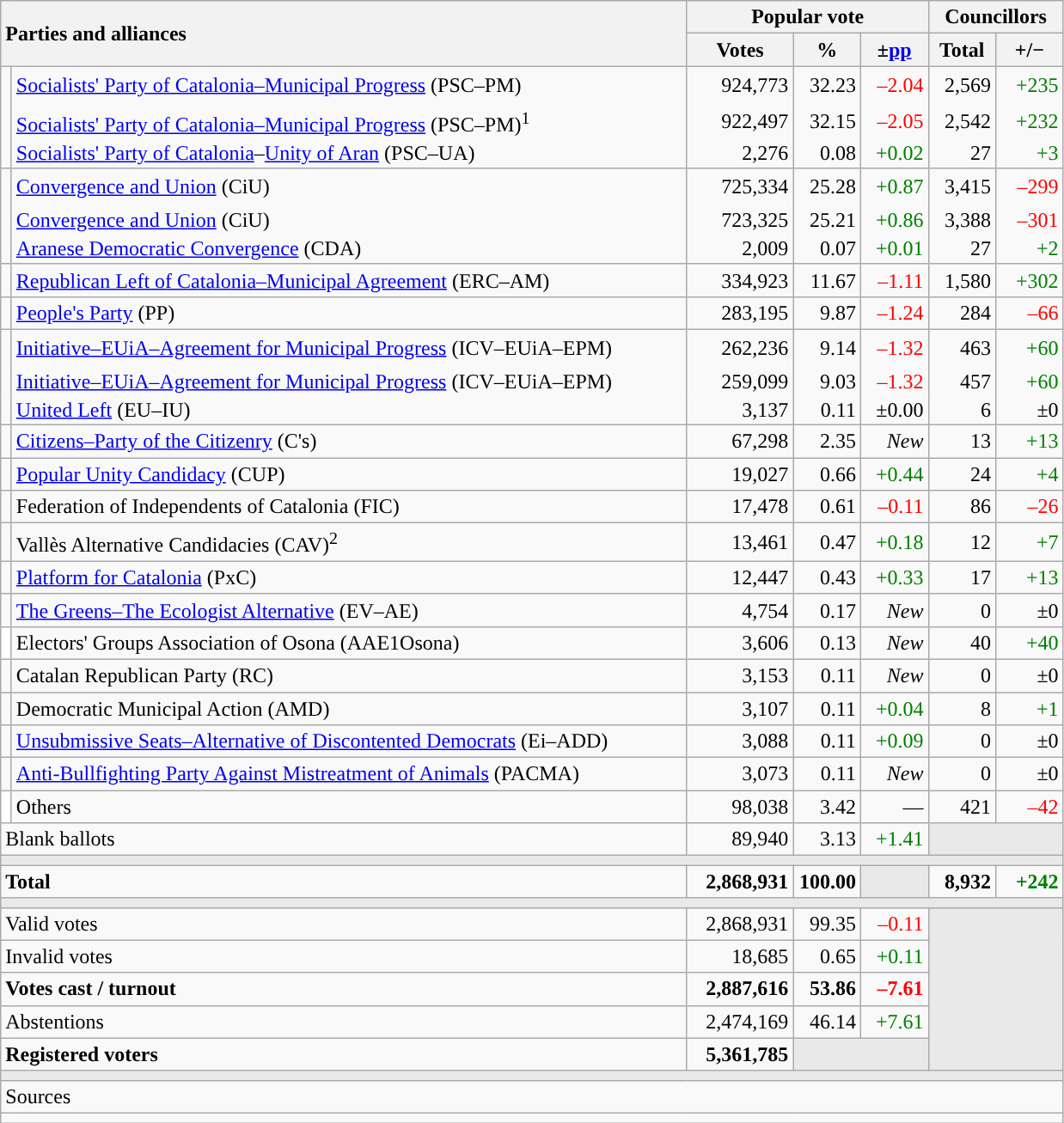<table class="wikitable" style="text-align:right;">
<tr>
<th style="text-align:left;" rowspan="2" colspan="2" width="525">Parties and alliances</th>
<th colspan="3">Popular vote</th>
<th colspan="2">Councillors</th>
</tr>
<tr>
<th width="75">Votes</th>
<th width="45">%</th>
<th width="45">±<a href='#'>pp</a></th>
<th width="45">Total</th>
<th width="45">+/−</th>
</tr>
<tr style="line-height:22px;">
<td width="1" rowspan="3"></td>
<td align="left"><a href='#'>Socialists' Party of Catalonia–Municipal Progress</a> (PSC–PM)</td>
<td>924,773</td>
<td>32.23</td>
<td style="color:red;">–2.04</td>
<td>2,569</td>
<td style="color:green;">+235</td>
</tr>
<tr style="border-bottom-style:hidden; border-top-style:hidden; line-height:16px;">
<td align="left"><span><a href='#'>Socialists' Party of Catalonia–Municipal Progress</a> (PSC–PM)<sup>1</sup></span></td>
<td>922,497</td>
<td>32.15</td>
<td style="color:red;">–2.05</td>
<td>2,542</td>
<td style="color:green;">+232</td>
</tr>
<tr style="line-height:16px;">
<td align="left"><span><a href='#'>Socialists' Party of Catalonia</a>–<a href='#'>Unity of Aran</a> (PSC–UA)</span></td>
<td>2,276</td>
<td>0.08</td>
<td style="color:green;">+0.02</td>
<td>27</td>
<td style="color:green;">+3</td>
</tr>
<tr style="line-height:22px;">
<td rowspan="3" style="color:inherit;background:"></td>
<td align="left"><a href='#'>Convergence and Union</a> (CiU)</td>
<td>725,334</td>
<td>25.28</td>
<td style="color:green;">+0.87</td>
<td>3,415</td>
<td style="color:red;">–299</td>
</tr>
<tr style="border-bottom-style:hidden; border-top-style:hidden; line-height:16px;">
<td align="left"><span><a href='#'>Convergence and Union</a> (CiU)</span></td>
<td>723,325</td>
<td>25.21</td>
<td style="color:green;">+0.86</td>
<td>3,388</td>
<td style="color:red;">–301</td>
</tr>
<tr style="line-height:16px;">
<td align="left"><span><a href='#'>Aranese Democratic Convergence</a> (CDA)</span></td>
<td>2,009</td>
<td>0.07</td>
<td style="color:green;">+0.01</td>
<td>27</td>
<td style="color:green;">+2</td>
</tr>
<tr>
<td style="color:inherit;background:"></td>
<td align="left"><a href='#'>Republican Left of Catalonia–Municipal Agreement</a> (ERC–AM)</td>
<td>334,923</td>
<td>11.67</td>
<td style="color:red;">–1.11</td>
<td>1,580</td>
<td style="color:green;">+302</td>
</tr>
<tr>
<td style="color:inherit;background:"></td>
<td align="left"><a href='#'>People's Party</a> (PP)</td>
<td>283,195</td>
<td>9.87</td>
<td style="color:red;">–1.24</td>
<td>284</td>
<td style="color:red;">–66</td>
</tr>
<tr style="line-height:22px;">
<td rowspan="3" style="color:inherit;background:"></td>
<td align="left"><a href='#'>Initiative–EUiA–Agreement for Municipal Progress</a> (ICV–EUiA–EPM)</td>
<td>262,236</td>
<td>9.14</td>
<td style="color:red;">–1.32</td>
<td>463</td>
<td style="color:green;">+60</td>
</tr>
<tr style="border-bottom-style:hidden; border-top-style:hidden; line-height:16px;">
<td align="left"><span><a href='#'>Initiative–EUiA–Agreement for Municipal Progress</a> (ICV–EUiA–EPM)</span></td>
<td>259,099</td>
<td>9.03</td>
<td style="color:red;">–1.32</td>
<td>457</td>
<td style="color:green;">+60</td>
</tr>
<tr style="line-height:16px;">
<td align="left"><span><a href='#'>United Left</a> (EU–IU)</span></td>
<td>3,137</td>
<td>0.11</td>
<td>±0.00</td>
<td>6</td>
<td>±0</td>
</tr>
<tr>
<td style="color:inherit;background:"></td>
<td align="left"><a href='#'>Citizens–Party of the Citizenry</a> (C's)</td>
<td>67,298</td>
<td>2.35</td>
<td><em>New</em></td>
<td>13</td>
<td style="color:green;">+13</td>
</tr>
<tr>
<td style="color:inherit;background:"></td>
<td align="left"><a href='#'>Popular Unity Candidacy</a> (CUP)</td>
<td>19,027</td>
<td>0.66</td>
<td style="color:green;">+0.44</td>
<td>24</td>
<td style="color:green;">+4</td>
</tr>
<tr>
<td style="color:inherit;background:"></td>
<td align="left">Federation of Independents of Catalonia (FIC)</td>
<td>17,478</td>
<td>0.61</td>
<td style="color:red;">–0.11</td>
<td>86</td>
<td style="color:red;">–26</td>
</tr>
<tr>
<td style="color:inherit;background:"></td>
<td align="left">Vallès Alternative Candidacies (CAV)<sup>2</sup></td>
<td>13,461</td>
<td>0.47</td>
<td style="color:green;">+0.18</td>
<td>12</td>
<td style="color:green;">+7</td>
</tr>
<tr>
<td style="color:inherit;background:"></td>
<td align="left"><a href='#'>Platform for Catalonia</a> (PxC)</td>
<td>12,447</td>
<td>0.43</td>
<td style="color:green;">+0.33</td>
<td>17</td>
<td style="color:green;">+13</td>
</tr>
<tr>
<td style="color:inherit;background:"></td>
<td align="left"><a href='#'>The Greens–The Ecologist Alternative</a> (EV–AE)</td>
<td>4,754</td>
<td>0.17</td>
<td><em>New</em></td>
<td>0</td>
<td>±0</td>
</tr>
<tr>
<td bgcolor="white"></td>
<td align="left">Electors' Groups Association of Osona (AAE1Osona)</td>
<td>3,606</td>
<td>0.13</td>
<td><em>New</em></td>
<td>40</td>
<td style="color:green;">+40</td>
</tr>
<tr>
<td style="color:inherit;background:"></td>
<td align="left">Catalan Republican Party (RC)</td>
<td>3,153</td>
<td>0.11</td>
<td><em>New</em></td>
<td>0</td>
<td>±0</td>
</tr>
<tr>
<td style="color:inherit;background:"></td>
<td align="left">Democratic Municipal Action (AMD)</td>
<td>3,107</td>
<td>0.11</td>
<td style="color:green;">+0.04</td>
<td>8</td>
<td style="color:green;">+1</td>
</tr>
<tr>
<td style="color:inherit;background:"></td>
<td align="left"><a href='#'>Unsubmissive Seats–Alternative of Discontented Democrats</a> (Ei–ADD)</td>
<td>3,088</td>
<td>0.11</td>
<td style="color:green;">+0.09</td>
<td>0</td>
<td>±0</td>
</tr>
<tr>
<td style="color:inherit;background:"></td>
<td align="left"><a href='#'>Anti-Bullfighting Party Against Mistreatment of Animals</a> (PACMA)</td>
<td>3,073</td>
<td>0.11</td>
<td><em>New</em></td>
<td>0</td>
<td>±0</td>
</tr>
<tr>
<td bgcolor="white"></td>
<td align="left">Others</td>
<td>98,038</td>
<td>3.42</td>
<td>—</td>
<td>421</td>
<td style="color:red;">–42</td>
</tr>
<tr>
<td align="left" colspan="2">Blank ballots</td>
<td>89,940</td>
<td>3.13</td>
<td style="color:green;">+1.41</td>
<td style="color:inherit;background:#E9E9E9" colspan="2"></td>
</tr>
<tr>
<td colspan="7" style="color:inherit;background:#E9E9E9"></td>
</tr>
<tr style="font-weight:bold;">
<td align="left" colspan="2">Total</td>
<td>2,868,931</td>
<td>100.00</td>
<td bgcolor="#E9E9E9"></td>
<td>8,932</td>
<td style="color:green;">+242</td>
</tr>
<tr>
<td colspan="7" style="color:inherit;background:#E9E9E9"></td>
</tr>
<tr>
<td align="left" colspan="2">Valid votes</td>
<td>2,868,931</td>
<td>99.35</td>
<td style="color:red;">–0.11</td>
<td bgcolor="#E9E9E9" colspan="2" rowspan="5"></td>
</tr>
<tr>
<td align="left" colspan="2">Invalid votes</td>
<td>18,685</td>
<td>0.65</td>
<td style="color:green;">+0.11</td>
</tr>
<tr style="font-weight:bold;">
<td align="left" colspan="2">Votes cast / turnout</td>
<td>2,887,616</td>
<td>53.86</td>
<td style="color:red;">–7.61</td>
</tr>
<tr>
<td align="left" colspan="2">Abstentions</td>
<td>2,474,169</td>
<td>46.14</td>
<td style="color:green;">+7.61</td>
</tr>
<tr style="font-weight:bold;">
<td align="left" colspan="2">Registered voters</td>
<td>5,361,785</td>
<td bgcolor="#E9E9E9" colspan="2"></td>
</tr>
<tr>
<td colspan="7" style="color:inherit;background:#E9E9E9"></td>
</tr>
<tr>
<td align="left" colspan="7">Sources</td>
</tr>
<tr>
<td colspan="7" style="text-align:left; max-width:790px;"></td>
</tr>
</table>
